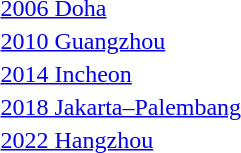<table>
<tr>
<td><a href='#'>2006 Doha</a></td>
<td></td>
<td></td>
<td></td>
</tr>
<tr>
<td><a href='#'>2010 Guangzhou</a></td>
<td></td>
<td></td>
<td></td>
</tr>
<tr>
<td><a href='#'>2014 Incheon</a></td>
<td></td>
<td></td>
<td></td>
</tr>
<tr>
<td><a href='#'>2018 Jakarta–Palembang</a></td>
<td></td>
<td></td>
<td></td>
</tr>
<tr>
<td><a href='#'>2022 Hangzhou</a></td>
<td></td>
<td></td>
<td></td>
</tr>
</table>
